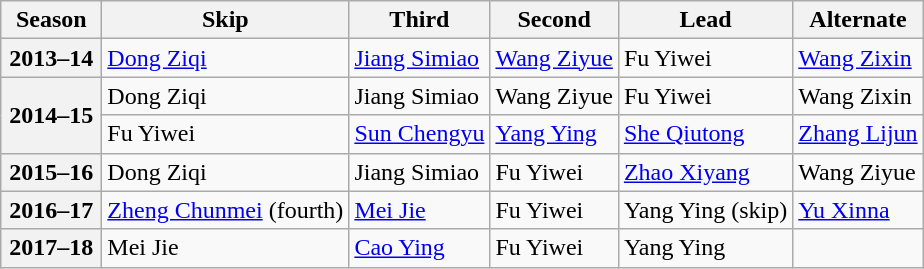<table class="wikitable">
<tr>
<th scope="col" width=60>Season</th>
<th scope="col">Skip</th>
<th scope="col">Third</th>
<th scope="col">Second</th>
<th scope="col">Lead</th>
<th scope="col">Alternate</th>
</tr>
<tr>
<th scope="row">2013–14</th>
<td><a href='#'>Dong Ziqi</a></td>
<td><a href='#'>Jiang Simiao</a></td>
<td><a href='#'>Wang Ziyue</a></td>
<td>Fu Yiwei</td>
<td><a href='#'>Wang Zixin</a></td>
</tr>
<tr>
<th scope="row" rowspan=2>2014–15</th>
<td>Dong Ziqi</td>
<td>Jiang Simiao</td>
<td>Wang Ziyue</td>
<td>Fu Yiwei</td>
<td>Wang Zixin</td>
</tr>
<tr>
<td>Fu Yiwei</td>
<td><a href='#'>Sun Chengyu</a></td>
<td><a href='#'>Yang Ying</a></td>
<td><a href='#'>She Qiutong</a></td>
<td><a href='#'>Zhang Lijun</a></td>
</tr>
<tr>
<th scope="row">2015–16</th>
<td>Dong Ziqi</td>
<td>Jiang Simiao</td>
<td>Fu Yiwei</td>
<td><a href='#'>Zhao Xiyang</a></td>
<td>Wang Ziyue</td>
</tr>
<tr>
<th scope="row">2016–17</th>
<td><a href='#'>Zheng Chunmei</a> (fourth)</td>
<td><a href='#'>Mei Jie</a></td>
<td>Fu Yiwei</td>
<td>Yang Ying (skip)</td>
<td><a href='#'>Yu Xinna</a></td>
</tr>
<tr>
<th scope="row">2017–18</th>
<td>Mei Jie</td>
<td><a href='#'>Cao Ying</a></td>
<td>Fu Yiwei</td>
<td>Yang Ying</td>
<td></td>
</tr>
</table>
